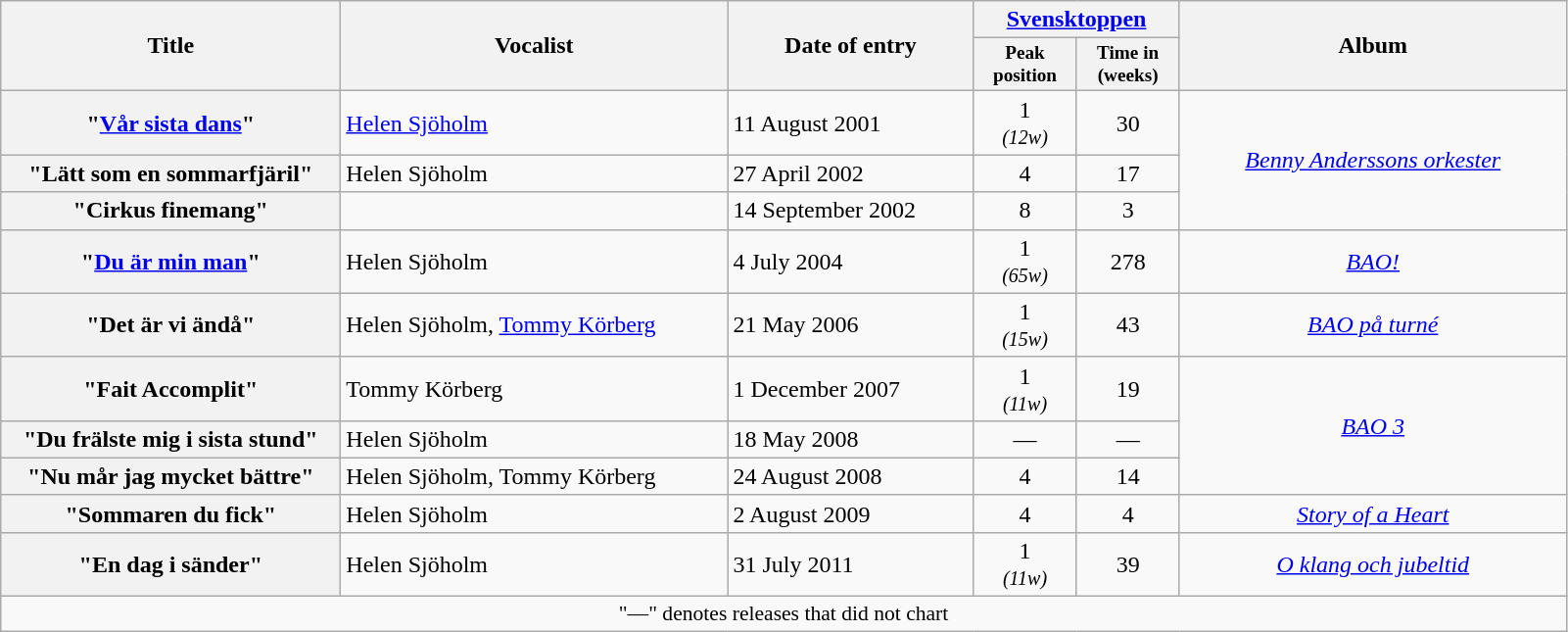<table class="wikitable plainrowheaders" style="text-align:center;" border="1">
<tr>
<th scope="col" rowspan="2" style="width:14em;">Title</th>
<th scope="col" rowspan="2" style="width:16em;">Vocalist</th>
<th scope="col" rowspan="2" style="width:10em;">Date of entry</th>
<th scope="col" colspan="2"><a href='#'>Svensktoppen</a></th>
<th scope="col" rowspan="2" style="width:16em;">Album</th>
</tr>
<tr>
<th scope="col" style="width:5em;font-size:80%;">Peak position</th>
<th scope="col" style="width:5em;font-size:80%;">Time in<br>(weeks)</th>
</tr>
<tr>
<th scope="row">"<a href='#'>Vår sista dans</a>"</th>
<td style="text-align:left;"><a href='#'>Helen Sjöholm</a></td>
<td style="text-align:left;">11 August 2001</td>
<td>1<br><small><em>(12w)</em></small></td>
<td>30</td>
<td rowspan="3"><em><a href='#'>Benny Anderssons orkester</a></em></td>
</tr>
<tr>
<th scope="row">"Lätt som en sommarfjäril"</th>
<td style="text-align:left;">Helen Sjöholm</td>
<td style="text-align:left;">27 April 2002</td>
<td>4</td>
<td>17</td>
</tr>
<tr>
<th scope="row">"Cirkus finemang"</th>
<td style="text-align:left;"></td>
<td style="text-align:left;">14 September 2002</td>
<td>8</td>
<td>3</td>
</tr>
<tr>
<th scope="row">"<a href='#'>Du är min man</a>"</th>
<td style="text-align:left;">Helen Sjöholm</td>
<td style="text-align:left;">4 July 2004</td>
<td>1<br><small><em>(65w)</em></small></td>
<td>278</td>
<td><em><a href='#'>BAO!</a></em></td>
</tr>
<tr>
<th scope="row">"Det är vi ändå"</th>
<td style="text-align:left;">Helen Sjöholm, <a href='#'>Tommy Körberg</a></td>
<td style="text-align:left;">21 May 2006</td>
<td>1<br><small><em>(15w)</em></small></td>
<td>43</td>
<td><em><a href='#'>BAO på turné</a></em></td>
</tr>
<tr>
<th scope="row">"Fait Accomplit"</th>
<td style="text-align:left;">Tommy Körberg</td>
<td style="text-align:left;">1 December 2007</td>
<td>1<br><small><em>(11w)</em></small></td>
<td>19</td>
<td rowspan="3"><em><a href='#'>BAO 3</a></em></td>
</tr>
<tr>
<th scope="row">"Du frälste mig i sista stund"</th>
<td style="text-align:left;">Helen Sjöholm</td>
<td style="text-align:left;">18 May 2008</td>
<td>—</td>
<td>—</td>
</tr>
<tr>
<th scope="row">"Nu mår jag mycket bättre"</th>
<td style="text-align:left;">Helen Sjöholm, Tommy Körberg</td>
<td style="text-align:left;">24 August 2008</td>
<td>4</td>
<td>14</td>
</tr>
<tr>
<th scope="row">"Sommaren du fick"</th>
<td style="text-align:left;">Helen Sjöholm</td>
<td style="text-align:left;">2 August 2009</td>
<td>4</td>
<td>4</td>
<td><em><a href='#'>Story of a Heart</a></em></td>
</tr>
<tr>
<th scope="row">"En dag i sänder"</th>
<td style="text-align:left;">Helen Sjöholm</td>
<td style="text-align:left;">31 July 2011</td>
<td>1<br><small><em>(11w)</em></small></td>
<td>39</td>
<td><em><a href='#'>O klang och jubeltid</a></em></td>
</tr>
<tr>
<td colspan="6" style="font-size:90%">"—" denotes releases that did not chart</td>
</tr>
</table>
